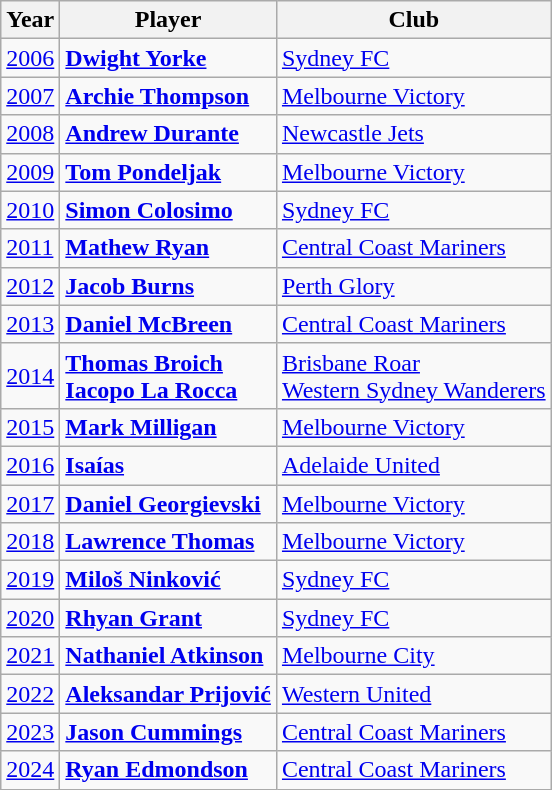<table class="wikitable">
<tr>
<th>Year</th>
<th>Player</th>
<th>Club</th>
</tr>
<tr>
<td><a href='#'>2006</a></td>
<td style="text-align:left;"> <strong><a href='#'>Dwight Yorke</a></strong></td>
<td><a href='#'>Sydney FC</a></td>
</tr>
<tr>
<td><a href='#'>2007</a></td>
<td style="text-align:left;"> <strong><a href='#'>Archie Thompson</a></strong></td>
<td><a href='#'>Melbourne Victory</a></td>
</tr>
<tr>
<td><a href='#'>2008</a></td>
<td style="text-align:left;"> <strong><a href='#'>Andrew Durante</a></strong></td>
<td><a href='#'>Newcastle Jets</a></td>
</tr>
<tr>
<td><a href='#'>2009</a></td>
<td style="text-align:left;"> <strong><a href='#'>Tom Pondeljak</a></strong></td>
<td><a href='#'>Melbourne Victory</a></td>
</tr>
<tr>
<td><a href='#'>2010</a></td>
<td style="text-align:left;"> <strong><a href='#'>Simon Colosimo</a></strong></td>
<td><a href='#'>Sydney FC</a></td>
</tr>
<tr>
<td><a href='#'>2011</a></td>
<td style="text-align:left;"> <strong><a href='#'>Mathew Ryan</a></strong></td>
<td><a href='#'>Central Coast Mariners</a></td>
</tr>
<tr>
<td><a href='#'>2012</a></td>
<td style="text-align:left;"> <strong><a href='#'>Jacob Burns</a></strong></td>
<td><a href='#'>Perth Glory</a></td>
</tr>
<tr>
<td><a href='#'>2013</a></td>
<td style="text-align:left;"> <strong><a href='#'>Daniel McBreen</a></strong></td>
<td><a href='#'>Central Coast Mariners</a></td>
</tr>
<tr>
<td><a href='#'>2014</a></td>
<td style="text-align:left;"> <strong><a href='#'>Thomas Broich</a></strong><br> <strong><a href='#'>Iacopo La Rocca</a></strong></td>
<td><a href='#'>Brisbane Roar</a><br><a href='#'>Western Sydney Wanderers</a></td>
</tr>
<tr>
<td><a href='#'>2015</a></td>
<td style="text-align:left;"> <strong><a href='#'>Mark Milligan</a></strong></td>
<td><a href='#'>Melbourne Victory</a></td>
</tr>
<tr>
<td><a href='#'>2016</a></td>
<td style="text-align:left;"> <strong><a href='#'>Isaías</a></strong></td>
<td><a href='#'>Adelaide United</a></td>
</tr>
<tr>
<td><a href='#'>2017</a></td>
<td style="text-align:left;"> <strong><a href='#'>Daniel Georgievski</a></strong></td>
<td><a href='#'>Melbourne Victory</a></td>
</tr>
<tr>
<td><a href='#'>2018</a></td>
<td style="text-align:left;"> <strong><a href='#'>Lawrence Thomas</a></strong></td>
<td><a href='#'>Melbourne Victory</a></td>
</tr>
<tr>
<td><a href='#'>2019</a></td>
<td style="text-align:left;"> <strong><a href='#'>Miloš Ninković</a></strong></td>
<td><a href='#'>Sydney FC</a></td>
</tr>
<tr>
<td><a href='#'>2020</a></td>
<td style="text-align:left;"> <strong><a href='#'>Rhyan Grant</a></strong></td>
<td><a href='#'>Sydney FC</a></td>
</tr>
<tr>
<td><a href='#'>2021</a></td>
<td><strong> <a href='#'>Nathaniel Atkinson</a></strong></td>
<td><a href='#'>Melbourne City</a></td>
</tr>
<tr>
<td><a href='#'>2022</a></td>
<td style="text-align:left;"> <strong><a href='#'>Aleksandar Prijović</a></strong></td>
<td><a href='#'>Western United</a></td>
</tr>
<tr>
<td><a href='#'>2023</a></td>
<td style="text-align:left;"> <strong><a href='#'>Jason Cummings</a></strong></td>
<td><a href='#'>Central Coast Mariners</a></td>
</tr>
<tr>
<td><a href='#'>2024</a></td>
<td style="text-align:left;"> <strong><a href='#'>Ryan Edmondson</a></strong></td>
<td><a href='#'>Central Coast Mariners</a></td>
</tr>
</table>
